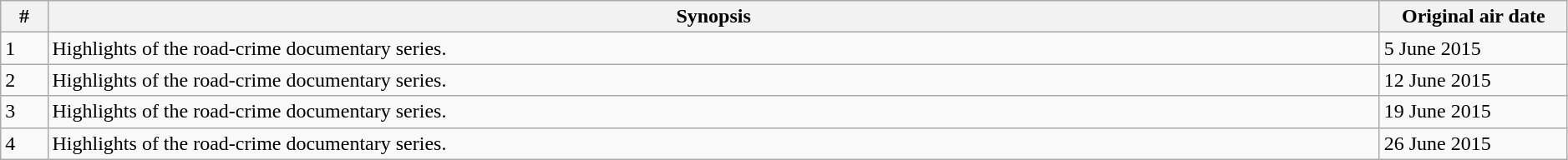<table class="wikitable" style="width:99%">
<tr>
<th style="width:3%">#</th>
<th>Synopsis</th>
<th style="width:12%">Original air date</th>
</tr>
<tr>
<td>1</td>
<td>Highlights of the road-crime documentary series.</td>
<td>5 June 2015</td>
</tr>
<tr>
<td>2</td>
<td>Highlights of the road-crime documentary series.</td>
<td>12 June 2015</td>
</tr>
<tr>
<td>3</td>
<td>Highlights of the road-crime documentary series.</td>
<td>19 June 2015</td>
</tr>
<tr>
<td>4</td>
<td>Highlights of the road-crime documentary series.</td>
<td>26 June 2015</td>
</tr>
</table>
